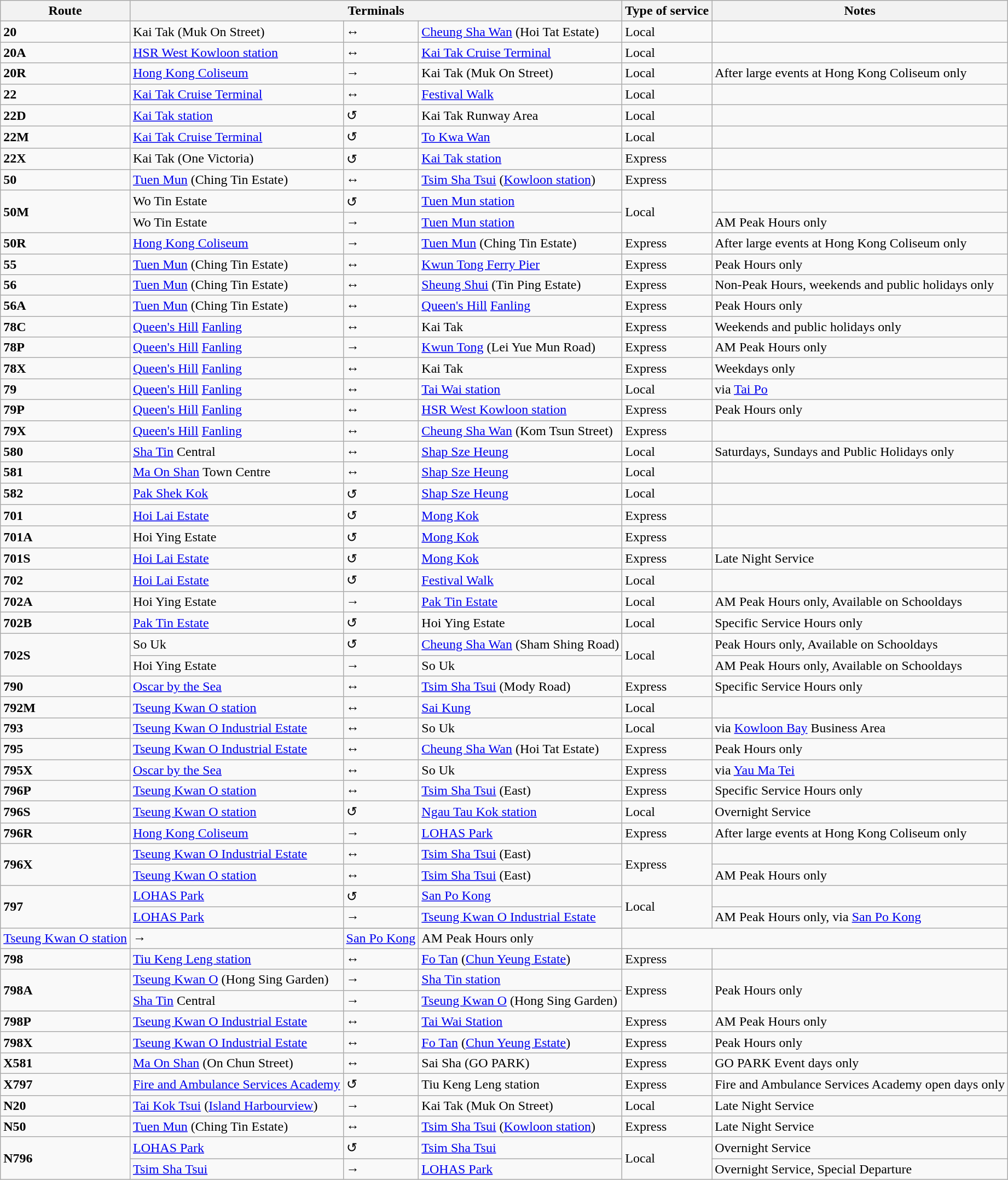<table class="wikitable">
<tr>
<th>Route</th>
<th colspan=3>Terminals</th>
<th>Type of service</th>
<th>Notes</th>
</tr>
<tr>
<td><strong>20</strong></td>
<td>Kai Tak (Muk On Street)</td>
<td>↔</td>
<td><a href='#'>Cheung Sha Wan</a> (Hoi Tat Estate)</td>
<td>Local</td>
<td></td>
</tr>
<tr>
<td><strong>20A</strong></td>
<td><a href='#'>HSR West Kowloon station</a></td>
<td>↔</td>
<td><a href='#'>Kai Tak Cruise Terminal</a></td>
<td>Local</td>
<td></td>
</tr>
<tr>
<td><strong>20R</strong></td>
<td><a href='#'>Hong Kong Coliseum</a></td>
<td>→</td>
<td>Kai Tak (Muk On Street)</td>
<td>Local</td>
<td>After large events at Hong Kong Coliseum only</td>
</tr>
<tr>
<td><strong>22</strong></td>
<td><a href='#'>Kai Tak Cruise Terminal</a></td>
<td>↔</td>
<td><a href='#'>Festival Walk</a></td>
<td>Local</td>
<td></td>
</tr>
<tr>
<td><strong>22D</strong></td>
<td><a href='#'>Kai Tak station</a></td>
<td>↺</td>
<td>Kai Tak Runway Area</td>
<td>Local</td>
<td></td>
</tr>
<tr>
<td><strong>22M</strong></td>
<td><a href='#'>Kai Tak Cruise Terminal</a></td>
<td>↺</td>
<td><a href='#'>To Kwa Wan</a></td>
<td>Local</td>
<td></td>
</tr>
<tr>
<td><strong>22X</strong></td>
<td>Kai Tak (One Victoria)</td>
<td>↺</td>
<td><a href='#'>Kai Tak station</a></td>
<td>Express</td>
<td></td>
</tr>
<tr>
<td><strong>50</strong></td>
<td><a href='#'>Tuen Mun</a> (Ching Tin Estate)</td>
<td>↔</td>
<td><a href='#'>Tsim Sha Tsui</a> (<a href='#'>Kowloon station</a>)</td>
<td>Express</td>
<td></td>
</tr>
<tr>
<td rowspan="2"><strong>50M</strong></td>
<td>Wo Tin Estate</td>
<td>↺</td>
<td><a href='#'>Tuen Mun station</a></td>
<td rowspan="2">Local</td>
<td></td>
</tr>
<tr>
<td>Wo Tin Estate</td>
<td>→</td>
<td><a href='#'>Tuen Mun station</a></td>
<td>AM Peak Hours only</td>
</tr>
<tr>
<td><strong>50R</strong></td>
<td><a href='#'>Hong Kong Coliseum</a></td>
<td>→</td>
<td><a href='#'>Tuen Mun</a> (Ching Tin Estate)</td>
<td>Express</td>
<td>After large events at Hong Kong Coliseum only</td>
</tr>
<tr>
<td><strong>55</strong></td>
<td><a href='#'>Tuen Mun</a> (Ching Tin Estate)</td>
<td>↔</td>
<td><a href='#'>Kwun Tong Ferry Pier</a></td>
<td>Express</td>
<td>Peak Hours only</td>
</tr>
<tr>
<td><strong>56</strong></td>
<td><a href='#'>Tuen Mun</a> (Ching Tin Estate)</td>
<td>↔</td>
<td><a href='#'>Sheung Shui</a> (Tin Ping Estate)</td>
<td>Express</td>
<td>Non-Peak Hours, weekends and public holidays only</td>
</tr>
<tr>
<td><strong>56A</strong></td>
<td><a href='#'>Tuen Mun</a> (Ching Tin Estate)</td>
<td>↔</td>
<td><a href='#'>Queen's Hill</a> <a href='#'>Fanling</a></td>
<td>Express</td>
<td>Peak Hours only</td>
</tr>
<tr>
<td><strong>78C</strong></td>
<td><a href='#'>Queen's Hill</a> <a href='#'>Fanling</a></td>
<td>↔</td>
<td>Kai Tak</td>
<td>Express</td>
<td>Weekends and public holidays only</td>
</tr>
<tr>
<td><strong>78P</strong></td>
<td><a href='#'>Queen's Hill</a> <a href='#'>Fanling</a></td>
<td>→</td>
<td><a href='#'>Kwun Tong</a> (Lei Yue Mun Road)</td>
<td>Express</td>
<td>AM Peak Hours only</td>
</tr>
<tr>
<td><strong>78X</strong></td>
<td><a href='#'>Queen's Hill</a> <a href='#'>Fanling</a></td>
<td>↔</td>
<td>Kai Tak</td>
<td>Express</td>
<td>Weekdays only</td>
</tr>
<tr>
<td><strong>79</strong></td>
<td><a href='#'>Queen's Hill</a> <a href='#'>Fanling</a></td>
<td>↔</td>
<td><a href='#'>Tai Wai station</a></td>
<td>Local</td>
<td>via <a href='#'>Tai Po</a></td>
</tr>
<tr>
<td><strong>79P</strong></td>
<td><a href='#'>Queen's Hill</a> <a href='#'>Fanling</a></td>
<td>↔</td>
<td><a href='#'>HSR West Kowloon station</a></td>
<td>Express</td>
<td>Peak Hours only</td>
</tr>
<tr>
<td><strong>79X</strong></td>
<td><a href='#'>Queen's Hill</a> <a href='#'>Fanling</a></td>
<td>↔</td>
<td><a href='#'>Cheung Sha Wan</a> (Kom Tsun Street)</td>
<td>Express</td>
<td></td>
</tr>
<tr>
<td><strong>580</strong></td>
<td><a href='#'>Sha Tin</a> Central</td>
<td>↔</td>
<td><a href='#'>Shap Sze Heung</a></td>
<td>Local</td>
<td>Saturdays, Sundays and Public Holidays only</td>
</tr>
<tr>
<td><strong>581</strong></td>
<td><a href='#'>Ma On Shan</a> Town Centre</td>
<td>↔</td>
<td><a href='#'>Shap Sze Heung</a></td>
<td>Local</td>
<td></td>
</tr>
<tr>
<td><strong>582</strong></td>
<td><a href='#'>Pak Shek Kok</a></td>
<td>↺</td>
<td><a href='#'>Shap Sze Heung</a></td>
<td>Local</td>
<td></td>
</tr>
<tr>
<td><strong>701</strong></td>
<td><a href='#'>Hoi Lai Estate</a></td>
<td>↺</td>
<td><a href='#'>Mong Kok</a></td>
<td>Express</td>
<td></td>
</tr>
<tr>
<td><strong>701A</strong></td>
<td>Hoi Ying Estate</td>
<td>↺</td>
<td><a href='#'>Mong Kok</a></td>
<td>Express</td>
<td></td>
</tr>
<tr>
<td><strong>701S</strong></td>
<td><a href='#'>Hoi Lai Estate</a></td>
<td>↺</td>
<td><a href='#'>Mong Kok</a></td>
<td>Express</td>
<td>Late Night Service</td>
</tr>
<tr>
<td><strong>702</strong></td>
<td><a href='#'>Hoi Lai Estate</a></td>
<td>↺</td>
<td><a href='#'>Festival Walk</a></td>
<td>Local</td>
<td></td>
</tr>
<tr>
<td><strong>702A</strong></td>
<td>Hoi Ying Estate</td>
<td>→</td>
<td><a href='#'>Pak Tin Estate</a></td>
<td>Local</td>
<td>AM Peak Hours only, Available on Schooldays</td>
</tr>
<tr>
<td><strong>702B</strong></td>
<td><a href='#'>Pak Tin Estate</a></td>
<td>↺</td>
<td>Hoi Ying Estate</td>
<td>Local</td>
<td>Specific Service Hours only</td>
</tr>
<tr>
<td rowspan="2"><strong>702S</strong></td>
<td>So Uk</td>
<td>↺</td>
<td><a href='#'>Cheung Sha Wan</a> (Sham Shing Road)</td>
<td rowspan="2">Local</td>
<td>Peak Hours only, Available on Schooldays</td>
</tr>
<tr>
<td>Hoi Ying Estate</td>
<td>→</td>
<td>So Uk</td>
<td>AM Peak Hours only, Available on Schooldays</td>
</tr>
<tr>
<td><strong>790</strong></td>
<td><a href='#'>Oscar by the Sea</a></td>
<td>↔</td>
<td><a href='#'>Tsim Sha Tsui</a> (Mody Road)</td>
<td>Express</td>
<td>Specific Service Hours only</td>
</tr>
<tr>
<td><strong>792M</strong></td>
<td><a href='#'>Tseung Kwan O station</a></td>
<td>↔</td>
<td><a href='#'>Sai Kung</a></td>
<td>Local</td>
<td></td>
</tr>
<tr>
<td><strong>793</strong></td>
<td><a href='#'>Tseung Kwan O Industrial Estate</a></td>
<td>↔</td>
<td>So Uk</td>
<td>Local</td>
<td>via <a href='#'>Kowloon Bay</a> Business Area</td>
</tr>
<tr>
<td><strong>795</strong></td>
<td><a href='#'>Tseung Kwan O Industrial Estate</a></td>
<td>↔</td>
<td><a href='#'>Cheung Sha Wan</a> (Hoi Tat Estate)</td>
<td>Express</td>
<td>Peak Hours only</td>
</tr>
<tr>
<td><strong>795X</strong></td>
<td><a href='#'>Oscar by the Sea</a></td>
<td>↔</td>
<td>So Uk</td>
<td>Express</td>
<td>via <a href='#'>Yau Ma Tei</a></td>
</tr>
<tr>
<td><strong>796P</strong></td>
<td><a href='#'>Tseung Kwan O station</a></td>
<td>↔</td>
<td><a href='#'>Tsim Sha Tsui</a> (East)</td>
<td>Express</td>
<td>Specific Service Hours only</td>
</tr>
<tr>
<td><strong>796S</strong></td>
<td><a href='#'>Tseung Kwan O station</a></td>
<td>↺</td>
<td><a href='#'>Ngau Tau Kok station</a></td>
<td>Local</td>
<td>Overnight Service</td>
</tr>
<tr>
<td><strong>796R</strong></td>
<td><a href='#'>Hong Kong Coliseum</a></td>
<td>→</td>
<td><a href='#'>LOHAS Park</a></td>
<td>Express</td>
<td>After large events at Hong Kong Coliseum only</td>
</tr>
<tr>
<td rowspan="2"><strong>796X</strong></td>
<td><a href='#'>Tseung Kwan O Industrial Estate</a></td>
<td>↔</td>
<td><a href='#'>Tsim Sha Tsui</a> (East)</td>
<td rowspan=2>Express</td>
<td></td>
</tr>
<tr>
<td><a href='#'>Tseung Kwan O station</a></td>
<td>↔</td>
<td><a href='#'>Tsim Sha Tsui</a> (East)</td>
<td>AM Peak Hours only</td>
</tr>
<tr>
<td rowspan="3"><strong>797</strong></td>
<td><a href='#'>LOHAS Park</a></td>
<td>↺</td>
<td><a href='#'>San Po Kong</a></td>
<td rowspan=3>Local</td>
<td></td>
</tr>
<tr>
<td><a href='#'>LOHAS Park</a></td>
<td>→</td>
<td><a href='#'>Tseung Kwan O Industrial Estate</a></td>
<td>AM Peak Hours only, via <a href='#'>San Po Kong</a></td>
</tr>
<tr>
</tr>
<tr>
<td><a href='#'>Tseung Kwan O station</a></td>
<td>→</td>
<td><a href='#'>San Po Kong</a></td>
<td>AM Peak Hours only</td>
</tr>
<tr>
<td><strong>798</strong></td>
<td><a href='#'>Tiu Keng Leng station</a></td>
<td>↔</td>
<td><a href='#'>Fo Tan</a> (<a href='#'>Chun Yeung Estate</a>)</td>
<td>Express</td>
<td></td>
</tr>
<tr>
<td rowspan="2"><strong>798A</strong></td>
<td><a href='#'>Tseung Kwan O</a> (Hong Sing Garden)</td>
<td>→</td>
<td><a href='#'>Sha Tin station</a></td>
<td rowspan=2>Express</td>
<td rowspan=2>Peak Hours only</td>
</tr>
<tr>
<td><a href='#'>Sha Tin</a> Central</td>
<td>→</td>
<td><a href='#'>Tseung Kwan O</a> (Hong Sing Garden)</td>
</tr>
<tr>
<td><strong>798P</strong></td>
<td><a href='#'>Tseung Kwan O Industrial Estate</a></td>
<td>↔</td>
<td><a href='#'>Tai Wai Station</a></td>
<td>Express</td>
<td>AM Peak Hours only</td>
</tr>
<tr>
<td><strong>798X</strong></td>
<td><a href='#'>Tseung Kwan O Industrial Estate</a></td>
<td>↔</td>
<td><a href='#'>Fo Tan</a> (<a href='#'>Chun Yeung Estate</a>)</td>
<td>Express</td>
<td>Peak Hours only</td>
</tr>
<tr>
<td><strong>X581</strong></td>
<td><a href='#'>Ma On Shan</a> (On Chun Street)</td>
<td>↔</td>
<td>Sai Sha (GO PARK)</td>
<td>Express</td>
<td>GO PARK Event days only</td>
</tr>
<tr>
<td><strong>X797</strong></td>
<td><a href='#'>Fire and Ambulance Services Academy</a></td>
<td>↺</td>
<td>Tiu Keng Leng station</td>
<td>Express</td>
<td>Fire and Ambulance Services Academy open days only</td>
</tr>
<tr>
<td><strong>N20</strong></td>
<td><a href='#'>Tai Kok Tsui</a> (<a href='#'>Island Harbourview</a>)</td>
<td>→</td>
<td>Kai Tak (Muk On Street)</td>
<td>Local</td>
<td>Late Night Service</td>
</tr>
<tr>
<td><strong>N50</strong></td>
<td><a href='#'>Tuen Mun</a> (Ching Tin Estate)</td>
<td>↔</td>
<td><a href='#'>Tsim Sha Tsui</a> (<a href='#'>Kowloon station</a>)</td>
<td>Express</td>
<td>Late Night Service</td>
</tr>
<tr>
<td rowspan="2"><strong>N796</strong></td>
<td><a href='#'>LOHAS Park</a></td>
<td>↺</td>
<td><a href='#'>Tsim Sha Tsui</a></td>
<td rowspan=2>Local</td>
<td>Overnight Service</td>
</tr>
<tr>
<td><a href='#'>Tsim Sha Tsui</a></td>
<td>→</td>
<td><a href='#'>LOHAS Park</a></td>
<td>Overnight Service, Special Departure</td>
</tr>
</table>
